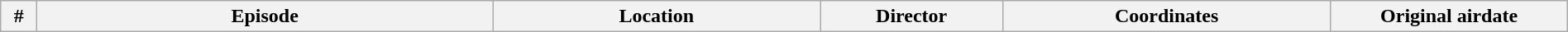<table class="wikitable plainrowheaders" style="width:100%; margin:auto;">
<tr>
<th width="2%">#</th>
<th width="25%">Episode</th>
<th width="18%">Location</th>
<th width="10%">Director</th>
<th width="18%">Coordinates</th>
<th width="13%">Original airdate<br>




</th>
</tr>
</table>
